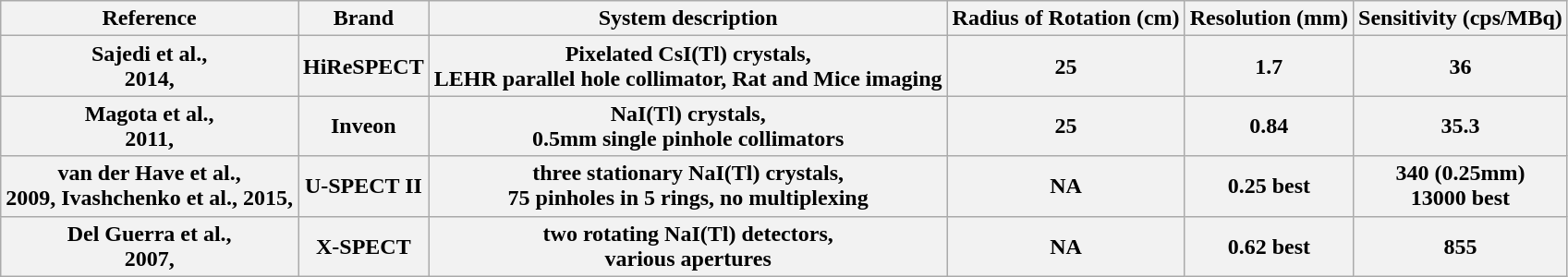<table class="wikitable">
<tr>
<th>Reference</th>
<th>Brand</th>
<th>System description</th>
<th>Radius of Rotation (cm)</th>
<th>Resolution (mm)</th>
<th>Sensitivity (cps/MBq)</th>
</tr>
<tr>
<th>Sajedi et al.,<br>2014,</th>
<th>HiReSPECT</th>
<th>Pixelated CsI(Tl) crystals,<br>LEHR parallel hole collimator,
Rat and Mice imaging</th>
<th>25</th>
<th>1.7</th>
<th>36</th>
</tr>
<tr>
<th>Magota et al.,<br>2011,</th>
<th>Inveon</th>
<th>NaI(Tl) crystals,<br>0.5mm single pinhole collimators</th>
<th>25</th>
<th>0.84</th>
<th>35.3</th>
</tr>
<tr>
<th>van der Have et al.,<br>2009, Ivashchenko et al., 2015,
</th>
<th>U-SPECT II</th>
<th>three stationary NaI(Tl) crystals,<br>75 pinholes in 5 rings, no multiplexing</th>
<th>NA</th>
<th>0.25 best</th>
<th>340 (0.25mm)<br>13000 best</th>
</tr>
<tr>
<th>Del Guerra et al.,<br>2007,</th>
<th>X-SPECT</th>
<th>two rotating NaI(Tl) detectors,<br>various apertures</th>
<th>NA</th>
<th>0.62 best</th>
<th>855</th>
</tr>
</table>
